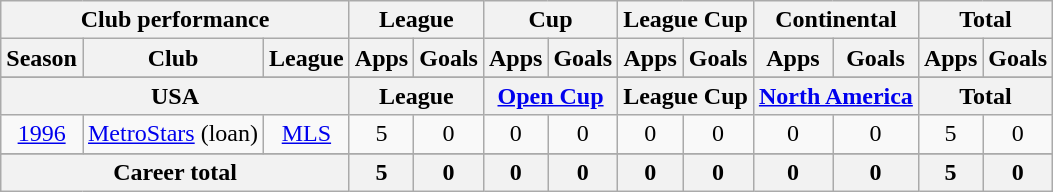<table class="wikitable" style="text-align:center">
<tr>
<th colspan=3>Club performance</th>
<th colspan=2>League</th>
<th colspan=2>Cup</th>
<th colspan=2>League Cup</th>
<th colspan=2>Continental</th>
<th colspan=2>Total</th>
</tr>
<tr>
<th>Season</th>
<th>Club</th>
<th>League</th>
<th>Apps</th>
<th>Goals</th>
<th>Apps</th>
<th>Goals</th>
<th>Apps</th>
<th>Goals</th>
<th>Apps</th>
<th>Goals</th>
<th>Apps</th>
<th>Goals</th>
</tr>
<tr>
</tr>
<tr>
<th colspan=3>USA</th>
<th colspan=2>League</th>
<th colspan=2><a href='#'>Open Cup</a></th>
<th colspan=2>League Cup</th>
<th colspan=2><a href='#'>North America</a></th>
<th colspan=2>Total</th>
</tr>
<tr>
<td><a href='#'>1996</a></td>
<td><a href='#'>MetroStars</a> (loan)</td>
<td><a href='#'>MLS</a></td>
<td>5</td>
<td>0</td>
<td>0</td>
<td>0</td>
<td>0</td>
<td>0</td>
<td>0</td>
<td>0</td>
<td>5</td>
<td>0</td>
</tr>
<tr>
</tr>
<tr>
<th colspan=3>Career total</th>
<th>5</th>
<th>0</th>
<th>0</th>
<th>0</th>
<th>0</th>
<th>0</th>
<th>0</th>
<th>0</th>
<th>5</th>
<th>0</th>
</tr>
</table>
